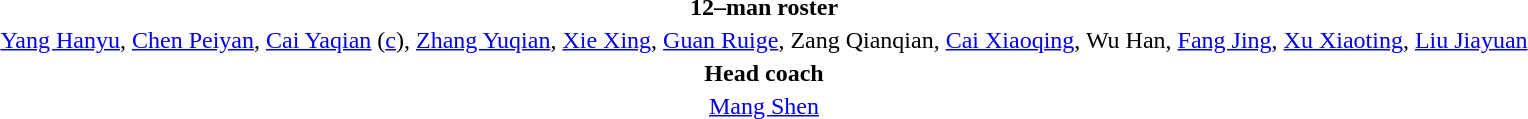<table style="text-align:center; margin-top:2em; margin-left:auto; margin-right:auto">
<tr>
<td><strong>12–man roster</strong></td>
</tr>
<tr>
<td><a href='#'>Yang Hanyu</a>, <a href='#'>Chen Peiyan</a>, <a href='#'>Cai Yaqian</a> (<a href='#'>c</a>), <a href='#'>Zhang Yuqian</a>, <a href='#'>Xie Xing</a>, <a href='#'>Guan Ruige</a>, Zang Qianqian, <a href='#'>Cai Xiaoqing</a>, Wu Han, <a href='#'>Fang Jing</a>, <a href='#'>Xu Xiaoting</a>, <a href='#'>Liu Jiayuan</a></td>
</tr>
<tr>
<td><strong>Head coach</strong></td>
</tr>
<tr>
<td><a href='#'>Mang Shen</a></td>
</tr>
</table>
